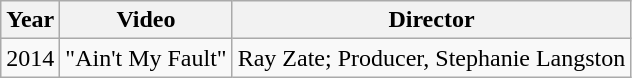<table class="wikitable">
<tr>
<th>Year</th>
<th>Video</th>
<th>Director</th>
</tr>
<tr>
<td>2014</td>
<td>"Ain't My Fault"</td>
<td>Ray Zate; Producer, Stephanie Langston</td>
</tr>
</table>
